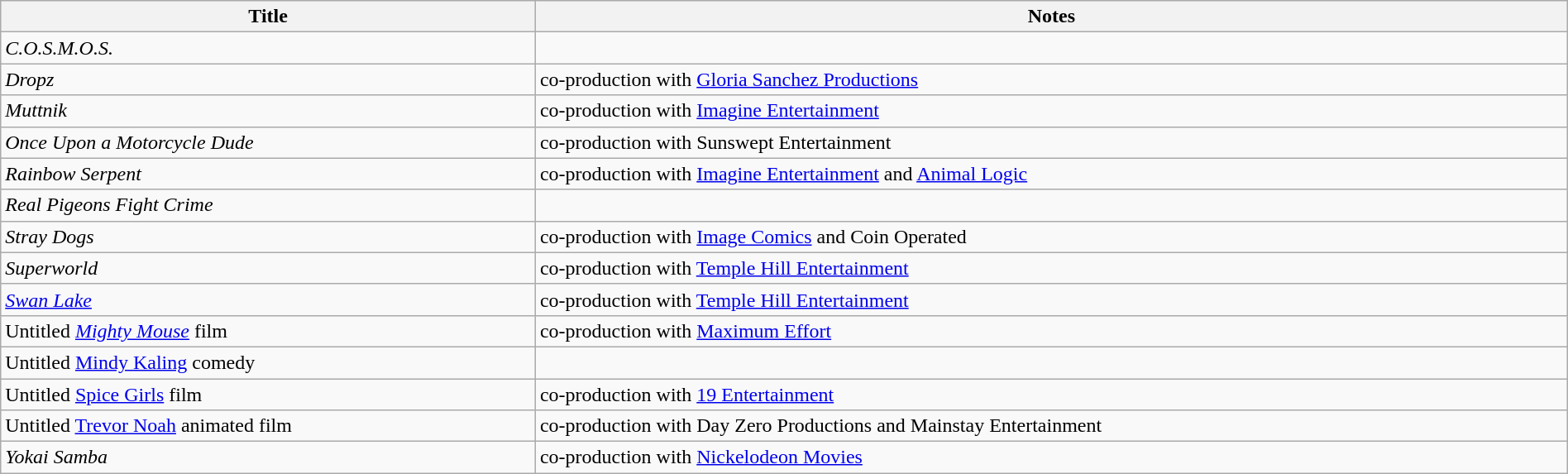<table class="wikitable sortable" style="width:100%;">
<tr>
<th>Title</th>
<th>Notes</th>
</tr>
<tr>
<td><em>C.O.S.M.O.S.</em></td>
<td></td>
</tr>
<tr>
<td><em>Dropz</em></td>
<td>co-production with <a href='#'>Gloria Sanchez Productions</a></td>
</tr>
<tr>
<td><em>Muttnik</em></td>
<td>co-production with <a href='#'>Imagine Entertainment</a></td>
</tr>
<tr>
<td><em>Once Upon a Motorcycle Dude</em></td>
<td>co-production with Sunswept Entertainment</td>
</tr>
<tr>
<td><em>Rainbow Serpent</em></td>
<td>co-production with <a href='#'>Imagine Entertainment</a> and <a href='#'>Animal Logic</a></td>
</tr>
<tr>
<td><em>Real Pigeons Fight Crime</em></td>
<td></td>
</tr>
<tr>
<td><em>Stray Dogs</em></td>
<td>co-production with <a href='#'>Image Comics</a> and Coin Operated</td>
</tr>
<tr>
<td><em>Superworld</em></td>
<td>co-production with <a href='#'>Temple Hill Entertainment</a></td>
</tr>
<tr>
<td><em><a href='#'>Swan Lake</a></em></td>
<td>co-production with <a href='#'>Temple Hill Entertainment</a></td>
</tr>
<tr>
<td>Untitled <em><a href='#'>Mighty Mouse</a></em> film</td>
<td>co-production with <a href='#'>Maximum Effort</a></td>
</tr>
<tr>
<td>Untitled <a href='#'>Mindy Kaling</a> comedy</td>
<td></td>
</tr>
<tr>
<td>Untitled <a href='#'>Spice Girls</a> film</td>
<td>co-production with <a href='#'>19 Entertainment</a></td>
</tr>
<tr>
<td>Untitled <a href='#'>Trevor Noah</a> animated film</td>
<td>co-production with Day Zero Productions and Mainstay Entertainment</td>
</tr>
<tr>
<td><em>Yokai Samba</em></td>
<td>co-production with <a href='#'>Nickelodeon Movies</a></td>
</tr>
</table>
